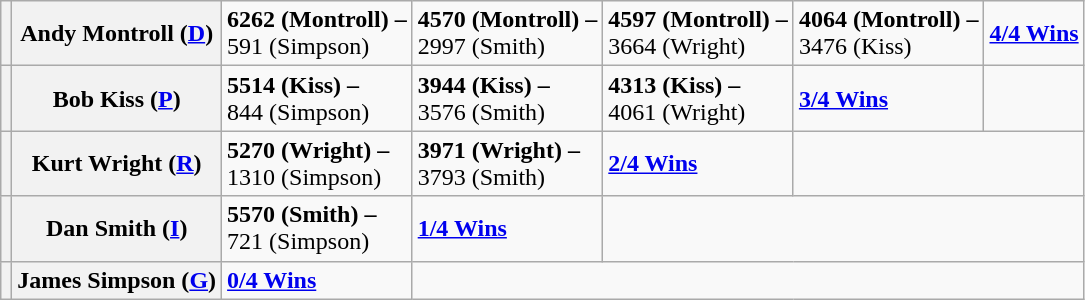<table class="wikitable">
<tr>
<th></th>
<th>Andy Montroll (<a href='#'>D</a>)</th>
<td><strong>6262 (Montroll) –</strong><br>591 (Simpson)</td>
<td><strong>4570 (Montroll) –</strong><br>2997 (Smith)</td>
<td><strong>4597 (Montroll) –</strong><br>3664 (Wright)</td>
<td><strong>4064 (Montroll) –</strong><br>3476 (Kiss)</td>
<td><a href='#'><strong>4/4 Wins</strong></a></td>
</tr>
<tr>
<th></th>
<th>Bob Kiss (<a href='#'>P</a>)</th>
<td><strong>5514 (Kiss) –</strong><br>844 (Simpson)</td>
<td><strong>3944 (Kiss) –</strong><br>3576 (Smith)</td>
<td><strong>4313 (Kiss) –</strong><br>4061 (Wright)</td>
<td><a href='#'><strong>3/4 Wins</strong></a></td>
<td></td>
</tr>
<tr>
<th></th>
<th>Kurt Wright (<a href='#'>R</a>)</th>
<td><strong>5270 (Wright) –</strong><br>1310 (Simpson)</td>
<td><strong>3971 (Wright) –</strong><br>3793 (Smith)</td>
<td><a href='#'><strong>2/4 Wins</strong></a></td>
<td colspan="2"></td>
</tr>
<tr>
<th></th>
<th>Dan Smith (<a href='#'>I</a>)</th>
<td><strong>5570 (Smith) –</strong><br>721 (Simpson)</td>
<td><a href='#'><strong>1/4 Wins</strong></a></td>
<td colspan="3"></td>
</tr>
<tr>
<th></th>
<th>James Simpson (<a href='#'>G</a>)</th>
<td><a href='#'><strong>0/4 Wins</strong></a></td>
<td colspan="4"></td>
</tr>
</table>
